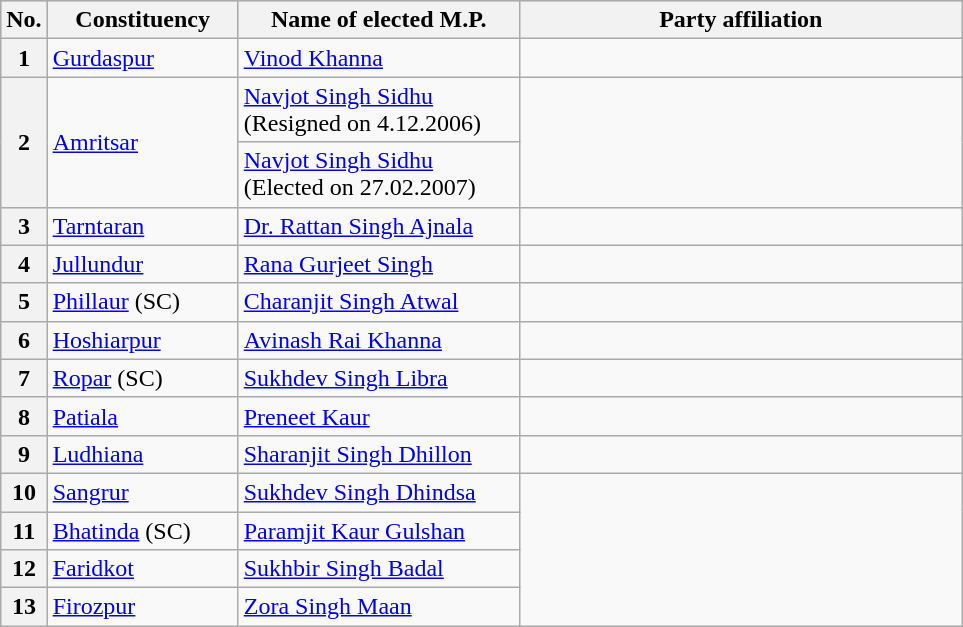<table class="wikitable">
<tr style="background:#ccc; text-align:center;">
<th>No.</th>
<th style="width:120px">Constituency</th>
<th style="width:180px">Name of elected M.P.</th>
<th colspan="2" style="width:18em">Party affiliation</th>
</tr>
<tr>
<th>1</th>
<td><a href='#'>Gurdaspur</a></td>
<td><a href='#'>Vinod Khanna</a></td>
<td></td>
</tr>
<tr>
<th rowspan="2">2</th>
<td rowspan="2"><a href='#'>Amritsar</a></td>
<td><a href='#'>Navjot Singh Sidhu</a> (Resigned on 4.12.2006)</td>
</tr>
<tr>
<td><a href='#'>Navjot Singh Sidhu</a><br>(Elected on 27.02.2007)</td>
</tr>
<tr>
<th>3</th>
<td><a href='#'>Tarntaran</a></td>
<td><a href='#'>Dr. Rattan Singh Ajnala</a></td>
<td></td>
</tr>
<tr>
<th>4</th>
<td><a href='#'>Jullundur</a></td>
<td><a href='#'>Rana Gurjeet Singh</a></td>
<td></td>
</tr>
<tr>
<th>5</th>
<td><a href='#'>Phillaur</a> (SC)</td>
<td><a href='#'>Charanjit Singh Atwal</a></td>
<td></td>
</tr>
<tr>
<th>6</th>
<td><a href='#'>Hoshiarpur</a></td>
<td><a href='#'>Avinash Rai Khanna</a></td>
<td></td>
</tr>
<tr>
<th>7</th>
<td><a href='#'>Ropar</a> (SC)</td>
<td><a href='#'>Sukhdev Singh Libra</a></td>
<td></td>
</tr>
<tr>
<th>8</th>
<td><a href='#'>Patiala</a></td>
<td><a href='#'>Preneet Kaur</a></td>
<td></td>
</tr>
<tr>
<th>9</th>
<td><a href='#'>Ludhiana</a></td>
<td><a href='#'>Sharanjit Singh Dhillon</a></td>
<td></td>
</tr>
<tr>
<th>10</th>
<td><a href='#'>Sangrur</a></td>
<td><a href='#'>Sukhdev Singh Dhindsa</a></td>
</tr>
<tr>
<th>11</th>
<td><a href='#'>Bhatinda</a> (SC)</td>
<td><a href='#'>Paramjit Kaur Gulshan</a></td>
</tr>
<tr>
<th>12</th>
<td><a href='#'>Faridkot</a></td>
<td><a href='#'>Sukhbir Singh Badal</a></td>
</tr>
<tr>
<th>13</th>
<td><a href='#'>Firozpur</a></td>
<td><a href='#'>Zora Singh Maan</a></td>
</tr>
</table>
